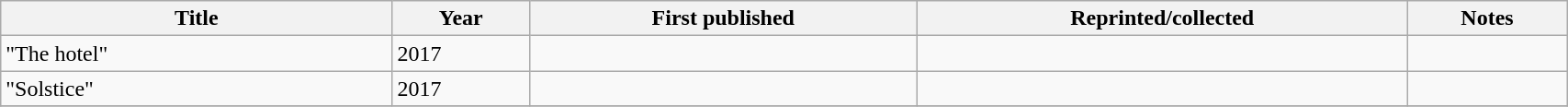<table class='wikitable sortable' width='90%'>
<tr>
<th width=25%>Title</th>
<th>Year</th>
<th>First published</th>
<th>Reprinted/collected</th>
<th>Notes</th>
</tr>
<tr>
<td>"The hotel"</td>
<td>2017</td>
<td></td>
<td></td>
<td></td>
</tr>
<tr>
<td>"Solstice"</td>
<td>2017</td>
<td></td>
<td></td>
<td></td>
</tr>
<tr>
</tr>
</table>
